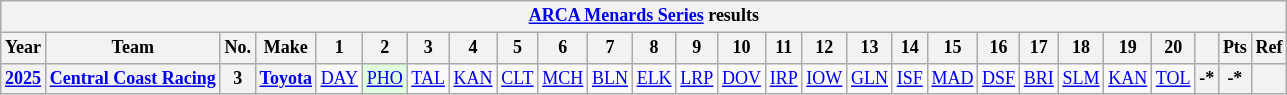<table class="wikitable" style="text-align:center; font-size:75%">
<tr>
<th colspan=27><a href='#'>ARCA Menards Series</a> results</th>
</tr>
<tr>
<th>Year</th>
<th>Team</th>
<th>No.</th>
<th>Make</th>
<th>1</th>
<th>2</th>
<th>3</th>
<th>4</th>
<th>5</th>
<th>6</th>
<th>7</th>
<th>8</th>
<th>9</th>
<th>10</th>
<th>11</th>
<th>12</th>
<th>13</th>
<th>14</th>
<th>15</th>
<th>16</th>
<th>17</th>
<th>18</th>
<th>19</th>
<th>20</th>
<th></th>
<th>Pts</th>
<th>Ref</th>
</tr>
<tr>
<th><a href='#'>2025</a></th>
<th><a href='#'>Central Coast Racing</a></th>
<th>3</th>
<th><a href='#'>Toyota</a></th>
<td><a href='#'>DAY</a></td>
<td style="background:#DFFFDF;"><a href='#'>PHO</a><br></td>
<td><a href='#'>TAL</a></td>
<td><a href='#'>KAN</a></td>
<td><a href='#'>CLT</a></td>
<td><a href='#'>MCH</a></td>
<td><a href='#'>BLN</a></td>
<td><a href='#'>ELK</a></td>
<td><a href='#'>LRP</a></td>
<td><a href='#'>DOV</a></td>
<td><a href='#'>IRP</a></td>
<td><a href='#'>IOW</a></td>
<td><a href='#'>GLN</a></td>
<td><a href='#'>ISF</a></td>
<td><a href='#'>MAD</a></td>
<td><a href='#'>DSF</a></td>
<td><a href='#'>BRI</a></td>
<td><a href='#'>SLM</a></td>
<td><a href='#'>KAN</a></td>
<td><a href='#'>TOL</a></td>
<th>-*</th>
<th>-*</th>
<th></th>
</tr>
</table>
